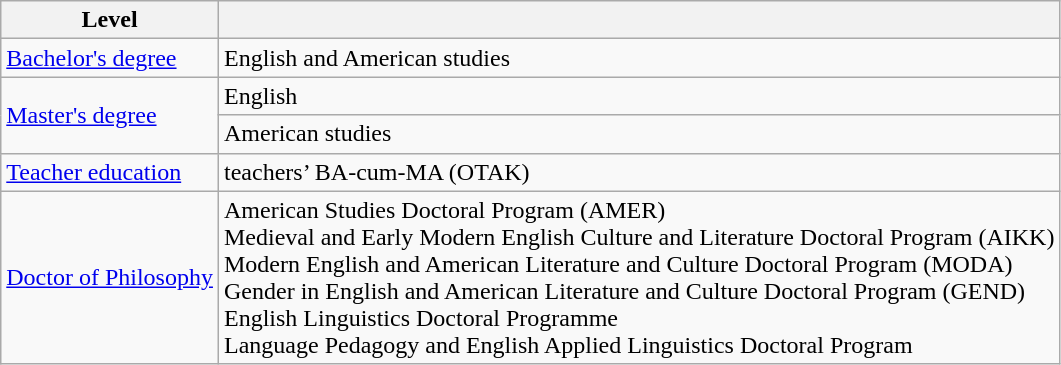<table class="wikitable">
<tr>
<th>Level</th>
<th></th>
</tr>
<tr>
<td><a href='#'>Bachelor's degree</a></td>
<td>English and American studies</td>
</tr>
<tr>
<td rowspan="2"><a href='#'>Master's degree</a></td>
<td>English</td>
</tr>
<tr>
<td>American studies</td>
</tr>
<tr>
<td><a href='#'>Teacher education</a></td>
<td>teachers’ BA-cum-MA (OTAK)</td>
</tr>
<tr>
<td><a href='#'>Doctor of Philosophy</a></td>
<td>American Studies Doctoral Program (AMER)<br>Medieval and Early Modern English Culture and Literature Doctoral Program (AIKK)<br>Modern English and American Literature and Culture Doctoral Program (MODA)<br>Gender in English and American Literature and Culture Doctoral Program (GEND)<br>English Linguistics Doctoral Programme <br> Language Pedagogy and English Applied Linguistics Doctoral Program</td>
</tr>
</table>
